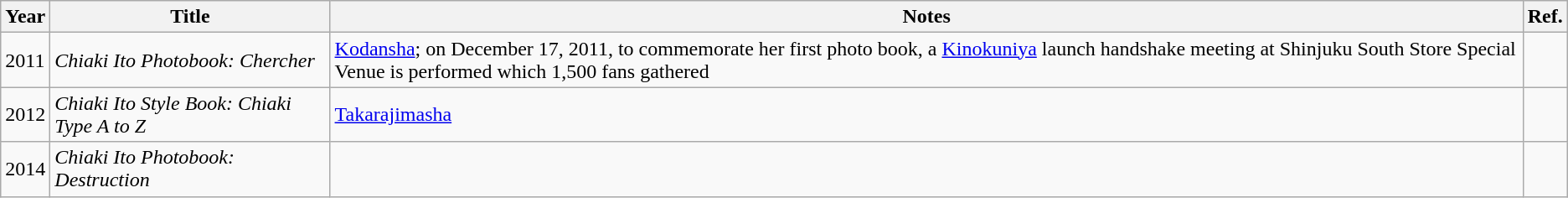<table class="wikitable">
<tr>
<th>Year</th>
<th>Title</th>
<th>Notes</th>
<th>Ref.</th>
</tr>
<tr>
<td>2011</td>
<td><em>Chiaki Ito Photobook: Chercher</em></td>
<td><a href='#'>Kodansha</a>; on December 17, 2011, to commemorate her first photo book, a <a href='#'>Kinokuniya</a> launch handshake meeting at Shinjuku South Store Special Venue is performed which 1,500 fans gathered</td>
<td></td>
</tr>
<tr>
<td>2012</td>
<td><em>Chiaki Ito Style Book: Chiaki Type A to Z</em></td>
<td><a href='#'>Takarajimasha</a></td>
<td></td>
</tr>
<tr>
<td>2014</td>
<td><em>Chiaki Ito Photobook: Destruction</em></td>
<td></td>
<td></td>
</tr>
</table>
